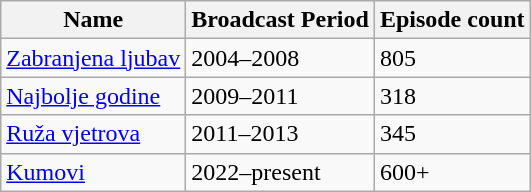<table class="wikitable sortable">
<tr>
<th>Name</th>
<th>Broadcast Period</th>
<th>Episode count</th>
</tr>
<tr>
<td><a href='#'>Zabranjena ljubav</a></td>
<td>2004–2008</td>
<td>805</td>
</tr>
<tr>
<td><a href='#'>Najbolje godine</a></td>
<td>2009–2011</td>
<td>318</td>
</tr>
<tr>
<td><a href='#'>Ruža vjetrova</a></td>
<td>2011–2013</td>
<td>345</td>
</tr>
<tr>
<td><a href='#'>Kumovi</a></td>
<td>2022–present</td>
<td>600+</td>
</tr>
</table>
